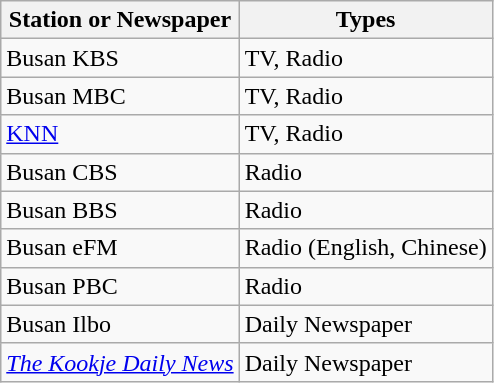<table class="wikitable">
<tr>
<th>Station or Newspaper</th>
<th>Types</th>
</tr>
<tr>
<td>Busan KBS</td>
<td>TV, Radio</td>
</tr>
<tr>
<td>Busan MBC</td>
<td>TV, Radio</td>
</tr>
<tr>
<td><a href='#'>KNN</a></td>
<td>TV, Radio</td>
</tr>
<tr>
<td>Busan CBS</td>
<td>Radio</td>
</tr>
<tr>
<td>Busan BBS</td>
<td>Radio</td>
</tr>
<tr>
<td>Busan eFM</td>
<td>Radio (English, Chinese)</td>
</tr>
<tr>
<td>Busan PBC</td>
<td>Radio</td>
</tr>
<tr>
<td>Busan Ilbo</td>
<td>Daily Newspaper</td>
</tr>
<tr>
<td><em><a href='#'>The Kookje Daily News</a></em></td>
<td>Daily Newspaper</td>
</tr>
</table>
